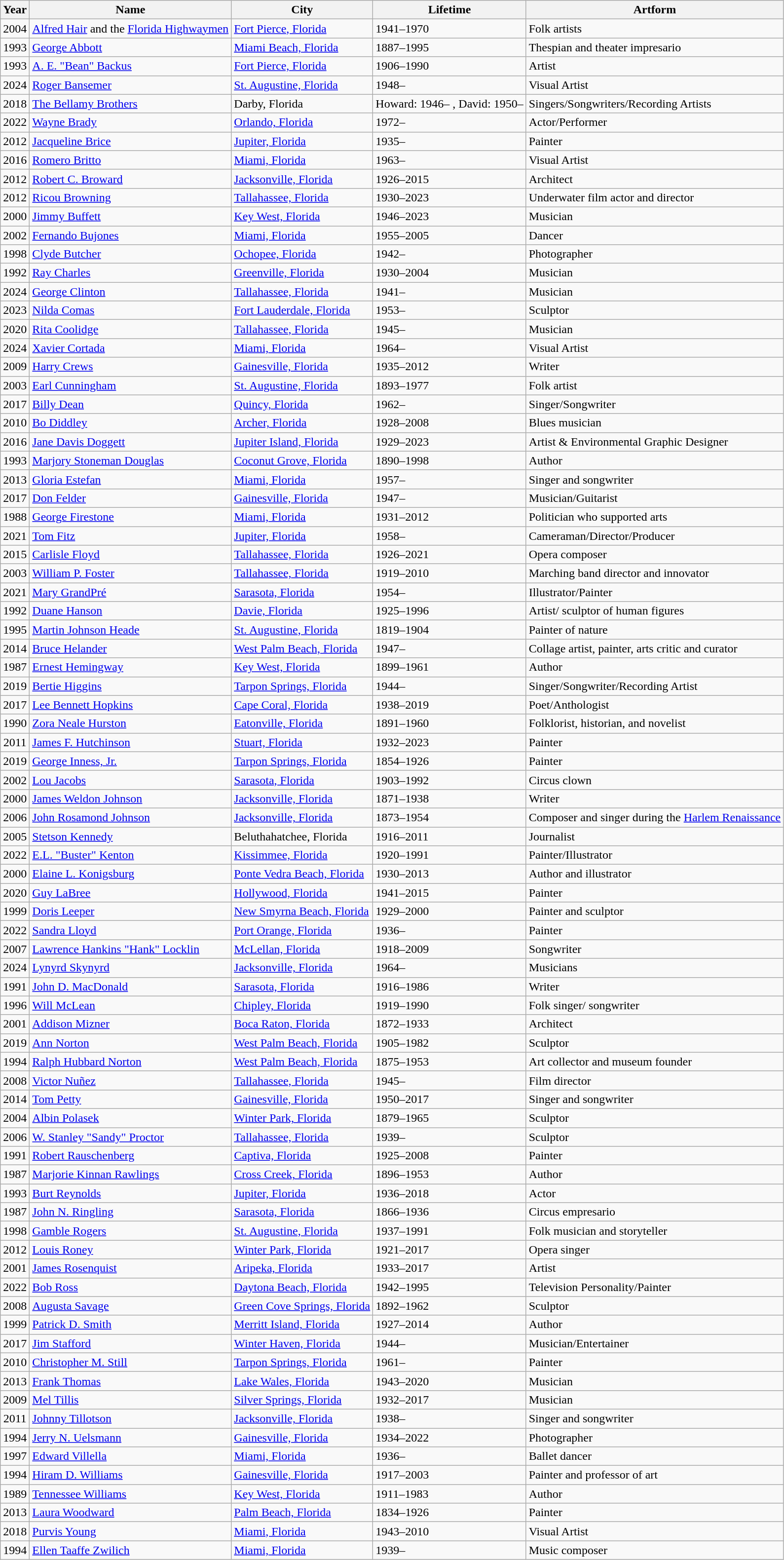<table class="wikitable sortable">
<tr>
<th>Year</th>
<th>Name</th>
<th>City</th>
<th>Lifetime</th>
<th>Artform</th>
</tr>
<tr>
<td style="text-align: center;">2004</td>
<td><a href='#'>Alfred Hair</a> and the <a href='#'>Florida Highwaymen</a></td>
<td><a href='#'>Fort Pierce, Florida</a></td>
<td>1941–1970</td>
<td>Folk artists</td>
</tr>
<tr>
<td style="text-align: center;">1993</td>
<td><a href='#'>George Abbott</a></td>
<td><a href='#'>Miami Beach, Florida</a></td>
<td>1887–1995</td>
<td>Thespian and theater impresario</td>
</tr>
<tr>
<td style="text-align: center;">1993</td>
<td><a href='#'>A. E. "Bean" Backus</a></td>
<td><a href='#'>Fort Pierce, Florida</a></td>
<td>1906–1990</td>
<td>Artist</td>
</tr>
<tr>
<td style="text-align: center;">2024</td>
<td><a href='#'>Roger Bansemer</a></td>
<td><a href='#'>St. Augustine, Florida</a></td>
<td>1948–</td>
<td>Visual Artist</td>
</tr>
<tr>
<td style="text-align: center;">2018</td>
<td><a href='#'>The Bellamy Brothers</a></td>
<td>Darby, Florida</td>
<td>Howard: 1946– , David: 1950–</td>
<td>Singers/Songwriters/Recording Artists</td>
</tr>
<tr>
<td style="text-align: center;">2022</td>
<td><a href='#'>Wayne Brady</a></td>
<td><a href='#'>Orlando, Florida</a></td>
<td>1972–</td>
<td>Actor/Performer</td>
</tr>
<tr>
<td style="text-align: center;">2012</td>
<td><a href='#'>Jacqueline Brice</a></td>
<td><a href='#'>Jupiter, Florida</a></td>
<td>1935–</td>
<td>Painter</td>
</tr>
<tr>
<td style="text-align: center;">2016</td>
<td><a href='#'>Romero Britto</a></td>
<td><a href='#'>Miami, Florida</a></td>
<td>1963–</td>
<td>Visual Artist</td>
</tr>
<tr>
<td style="text-align: center;">2012</td>
<td><a href='#'>Robert C. Broward</a></td>
<td><a href='#'>Jacksonville, Florida</a></td>
<td>1926–2015</td>
<td>Architect</td>
</tr>
<tr>
<td style="text-align: center;">2012</td>
<td><a href='#'>Ricou Browning</a></td>
<td><a href='#'>Tallahassee, Florida</a></td>
<td>1930–2023</td>
<td>Underwater film actor and director</td>
</tr>
<tr>
<td style="text-align: center;">2000</td>
<td><a href='#'>Jimmy Buffett</a></td>
<td><a href='#'>Key West, Florida</a></td>
<td>1946–2023</td>
<td>Musician</td>
</tr>
<tr>
<td style="text-align: center;">2002</td>
<td><a href='#'>Fernando Bujones</a></td>
<td><a href='#'>Miami, Florida</a></td>
<td>1955–2005</td>
<td>Dancer</td>
</tr>
<tr>
<td style="text-align: center;">1998</td>
<td><a href='#'>Clyde Butcher</a></td>
<td><a href='#'>Ochopee, Florida</a></td>
<td>1942–</td>
<td>Photographer</td>
</tr>
<tr>
<td style="text-align: center;">1992</td>
<td><a href='#'>Ray Charles</a></td>
<td><a href='#'>Greenville, Florida</a></td>
<td>1930–2004</td>
<td>Musician</td>
</tr>
<tr>
<td style="text-align: center;">2024</td>
<td><a href='#'>George Clinton</a></td>
<td><a href='#'>Tallahassee, Florida</a></td>
<td>1941–</td>
<td>Musician</td>
</tr>
<tr>
<td style="text-align: center;">2023</td>
<td><a href='#'>Nilda Comas</a></td>
<td><a href='#'>Fort Lauderdale, Florida</a></td>
<td>1953–</td>
<td>Sculptor</td>
</tr>
<tr>
<td style="text-align: center;">2020</td>
<td><a href='#'>Rita Coolidge</a></td>
<td><a href='#'>Tallahassee, Florida</a></td>
<td>1945–</td>
<td>Musician</td>
</tr>
<tr>
<td style="text-align: center;">2024</td>
<td><a href='#'>Xavier Cortada</a></td>
<td><a href='#'>Miami, Florida</a></td>
<td>1964–</td>
<td>Visual Artist</td>
</tr>
<tr>
<td style="text-align: center;">2009</td>
<td><a href='#'>Harry Crews</a></td>
<td><a href='#'>Gainesville, Florida</a></td>
<td>1935–2012</td>
<td>Writer</td>
</tr>
<tr>
<td style="text-align: center;">2003</td>
<td><a href='#'>Earl Cunningham</a></td>
<td><a href='#'>St. Augustine, Florida</a></td>
<td>1893–1977</td>
<td>Folk artist</td>
</tr>
<tr>
<td style="text-align: center;">2017</td>
<td><a href='#'>Billy Dean</a></td>
<td><a href='#'>Quincy, Florida</a></td>
<td>1962–</td>
<td>Singer/Songwriter</td>
</tr>
<tr>
<td style="text-align: center;">2010</td>
<td><a href='#'>Bo Diddley</a></td>
<td><a href='#'>Archer, Florida</a></td>
<td>1928–2008</td>
<td>Blues musician</td>
</tr>
<tr>
<td style="text-align: center;">2016</td>
<td><a href='#'>Jane Davis Doggett</a></td>
<td><a href='#'>Jupiter Island, Florida</a></td>
<td>1929–2023</td>
<td>Artist & Environmental Graphic Designer</td>
</tr>
<tr>
<td style="text-align: center;">1993</td>
<td><a href='#'>Marjory Stoneman Douglas</a></td>
<td><a href='#'>Coconut Grove, Florida</a></td>
<td>1890–1998</td>
<td>Author</td>
</tr>
<tr>
<td style="text-align: center;">2013</td>
<td><a href='#'>Gloria Estefan</a></td>
<td><a href='#'>Miami, Florida</a></td>
<td>1957–</td>
<td>Singer and songwriter</td>
</tr>
<tr>
<td style="text-align: center;">2017</td>
<td><a href='#'>Don Felder</a></td>
<td><a href='#'>Gainesville, Florida</a></td>
<td>1947–</td>
<td>Musician/Guitarist</td>
</tr>
<tr>
<td style="text-align: center;">1988</td>
<td><a href='#'>George Firestone</a></td>
<td><a href='#'>Miami, Florida</a></td>
<td>1931–2012</td>
<td>Politician who supported arts</td>
</tr>
<tr>
<td style="text-align: center;">2021</td>
<td><a href='#'>Tom Fitz</a></td>
<td><a href='#'>Jupiter, Florida</a></td>
<td>1958–</td>
<td>Cameraman/Director/Producer</td>
</tr>
<tr>
<td style="text-align: center;">2015</td>
<td><a href='#'>Carlisle Floyd</a></td>
<td><a href='#'>Tallahassee, Florida</a></td>
<td>1926–2021</td>
<td>Opera composer</td>
</tr>
<tr>
<td style="text-align: center;">2003</td>
<td><a href='#'>William P. Foster</a></td>
<td><a href='#'>Tallahassee, Florida</a></td>
<td>1919–2010</td>
<td>Marching band director and innovator</td>
</tr>
<tr>
<td style="text-align: center;">2021</td>
<td><a href='#'>Mary GrandPré</a></td>
<td><a href='#'>Sarasota, Florida</a></td>
<td>1954–</td>
<td>Illustrator/Painter</td>
</tr>
<tr>
<td style="text-align: center;">1992</td>
<td><a href='#'>Duane Hanson</a></td>
<td><a href='#'>Davie, Florida</a></td>
<td>1925–1996</td>
<td>Artist/ sculptor of human figures</td>
</tr>
<tr>
<td style="text-align: center;">1995</td>
<td><a href='#'>Martin Johnson Heade</a></td>
<td><a href='#'>St. Augustine, Florida</a></td>
<td>1819–1904</td>
<td>Painter of nature</td>
</tr>
<tr>
<td style="text-align: center;">2014</td>
<td><a href='#'>Bruce Helander</a></td>
<td><a href='#'>West Palm Beach, Florida</a></td>
<td>1947–</td>
<td>Collage artist, painter, arts critic and curator</td>
</tr>
<tr>
<td style="text-align: center;">1987</td>
<td><a href='#'>Ernest Hemingway</a></td>
<td><a href='#'>Key West, Florida</a></td>
<td>1899–1961</td>
<td>Author</td>
</tr>
<tr>
<td style="text-align: center;">2019</td>
<td><a href='#'>Bertie Higgins</a></td>
<td><a href='#'>Tarpon Springs, Florida</a></td>
<td>1944–</td>
<td>Singer/Songwriter/Recording Artist</td>
</tr>
<tr>
<td style="text-align: center;">2017</td>
<td><a href='#'>Lee Bennett Hopkins</a></td>
<td><a href='#'>Cape Coral, Florida</a></td>
<td>1938–2019</td>
<td>Poet/Anthologist</td>
</tr>
<tr>
<td style="text-align: center;">1990</td>
<td><a href='#'>Zora Neale Hurston</a></td>
<td><a href='#'>Eatonville, Florida</a></td>
<td>1891–1960</td>
<td>Folklorist, historian, and novelist</td>
</tr>
<tr>
<td style="text-align: center;">2011</td>
<td><a href='#'>James F. Hutchinson</a></td>
<td><a href='#'>Stuart, Florida</a></td>
<td>1932–2023</td>
<td>Painter</td>
</tr>
<tr>
<td style="text-align: center;">2019</td>
<td><a href='#'>George Inness, Jr.</a></td>
<td><a href='#'>Tarpon Springs, Florida</a></td>
<td>1854–1926</td>
<td>Painter</td>
</tr>
<tr>
<td style="text-align: center;">2002</td>
<td><a href='#'>Lou Jacobs</a></td>
<td><a href='#'>Sarasota, Florida</a></td>
<td>1903–1992</td>
<td>Circus clown</td>
</tr>
<tr>
<td style="text-align: center;">2000</td>
<td><a href='#'>James Weldon Johnson</a></td>
<td><a href='#'>Jacksonville, Florida</a></td>
<td>1871–1938</td>
<td>Writer</td>
</tr>
<tr>
<td style="text-align: center;">2006</td>
<td><a href='#'>John Rosamond Johnson</a></td>
<td><a href='#'>Jacksonville, Florida</a></td>
<td>1873–1954</td>
<td>Composer and singer during the <a href='#'>Harlem Renaissance</a></td>
</tr>
<tr>
<td style="text-align: center;">2005</td>
<td><a href='#'>Stetson Kennedy</a></td>
<td>Beluthahatchee, Florida</td>
<td>1916–2011</td>
<td>Journalist</td>
</tr>
<tr>
<td style="text-align: center;">2022</td>
<td><a href='#'>E.L. "Buster" Kenton</a></td>
<td><a href='#'>Kissimmee, Florida</a></td>
<td>1920–1991</td>
<td>Painter/Illustrator</td>
</tr>
<tr>
<td style="text-align: center;">2000</td>
<td><a href='#'>Elaine L. Konigsburg</a></td>
<td><a href='#'>Ponte Vedra Beach, Florida</a></td>
<td>1930–2013</td>
<td>Author and illustrator</td>
</tr>
<tr>
<td style="text-align: center;">2020</td>
<td><a href='#'>Guy LaBree</a></td>
<td><a href='#'>Hollywood, Florida</a></td>
<td>1941–2015</td>
<td>Painter</td>
</tr>
<tr>
<td style="text-align: center;">1999</td>
<td><a href='#'>Doris Leeper</a></td>
<td><a href='#'>New Smyrna Beach, Florida</a></td>
<td>1929–2000</td>
<td>Painter and sculptor</td>
</tr>
<tr>
<td style="text-align: center;">2022</td>
<td><a href='#'>Sandra Lloyd</a></td>
<td><a href='#'>Port Orange, Florida</a></td>
<td>1936–</td>
<td>Painter</td>
</tr>
<tr>
<td style="text-align: center;">2007</td>
<td><a href='#'>Lawrence Hankins "Hank" Locklin</a></td>
<td><a href='#'>McLellan, Florida</a></td>
<td>1918–2009</td>
<td>Songwriter</td>
</tr>
<tr>
<td style="text-align: center;">2024</td>
<td><a href='#'>Lynyrd Skynyrd</a></td>
<td><a href='#'>Jacksonville, Florida</a></td>
<td>1964–</td>
<td>Musicians</td>
</tr>
<tr>
<td style="text-align: center;">1991</td>
<td><a href='#'>John D. MacDonald</a></td>
<td><a href='#'>Sarasota, Florida</a></td>
<td>1916–1986</td>
<td>Writer</td>
</tr>
<tr>
<td style="text-align: center;">1996</td>
<td><a href='#'>Will McLean</a></td>
<td><a href='#'>Chipley, Florida</a></td>
<td>1919–1990</td>
<td>Folk singer/ songwriter</td>
</tr>
<tr>
<td style="text-align: center;">2001</td>
<td><a href='#'>Addison Mizner</a></td>
<td><a href='#'>Boca Raton, Florida</a></td>
<td>1872–1933</td>
<td>Architect</td>
</tr>
<tr>
<td style="text-align: center;">2019</td>
<td><a href='#'>Ann Norton</a></td>
<td><a href='#'>West Palm Beach, Florida</a></td>
<td>1905–1982</td>
<td>Sculptor</td>
</tr>
<tr>
<td style="text-align: center;">1994</td>
<td><a href='#'>Ralph Hubbard Norton</a></td>
<td><a href='#'>West Palm Beach, Florida</a></td>
<td>1875–1953</td>
<td>Art collector and museum founder</td>
</tr>
<tr>
<td style="text-align: center;">2008</td>
<td><a href='#'>Victor Nuñez</a></td>
<td><a href='#'>Tallahassee, Florida</a></td>
<td>1945–</td>
<td>Film director</td>
</tr>
<tr>
<td style="text-align: center;">2014</td>
<td><a href='#'>Tom Petty</a></td>
<td><a href='#'>Gainesville, Florida</a></td>
<td>1950–2017</td>
<td>Singer and songwriter</td>
</tr>
<tr>
<td style="text-align: center;">2004</td>
<td><a href='#'>Albin Polasek</a></td>
<td><a href='#'>Winter Park, Florida</a></td>
<td>1879–1965</td>
<td>Sculptor</td>
</tr>
<tr>
<td style="text-align: center;">2006</td>
<td><a href='#'>W. Stanley "Sandy" Proctor</a></td>
<td><a href='#'>Tallahassee, Florida</a></td>
<td>1939–</td>
<td>Sculptor</td>
</tr>
<tr>
<td style="text-align: center;">1991</td>
<td><a href='#'>Robert Rauschenberg</a></td>
<td><a href='#'>Captiva, Florida</a></td>
<td>1925–2008</td>
<td>Painter</td>
</tr>
<tr>
<td style="text-align: center;">1987</td>
<td><a href='#'>Marjorie Kinnan Rawlings</a></td>
<td><a href='#'>Cross Creek, Florida</a></td>
<td>1896–1953</td>
<td>Author</td>
</tr>
<tr>
<td style="text-align: center;">1993</td>
<td><a href='#'>Burt Reynolds</a></td>
<td><a href='#'>Jupiter, Florida</a></td>
<td>1936–2018</td>
<td>Actor</td>
</tr>
<tr>
<td style="text-align: center;">1987</td>
<td><a href='#'>John N. Ringling</a></td>
<td><a href='#'>Sarasota, Florida</a></td>
<td>1866–1936</td>
<td>Circus empresario</td>
</tr>
<tr>
<td style="text-align: center;">1998</td>
<td><a href='#'>Gamble Rogers</a></td>
<td><a href='#'>St. Augustine, Florida</a></td>
<td>1937–1991</td>
<td>Folk musician and storyteller</td>
</tr>
<tr>
<td style="text-align: center;">2012</td>
<td><a href='#'>Louis Roney</a></td>
<td><a href='#'>Winter Park, Florida</a></td>
<td>1921–2017</td>
<td>Opera singer</td>
</tr>
<tr>
<td style="text-align: center;">2001</td>
<td><a href='#'>James Rosenquist</a></td>
<td><a href='#'>Aripeka, Florida</a></td>
<td>1933–2017</td>
<td>Artist</td>
</tr>
<tr>
<td style="text-align: center;">2022</td>
<td><a href='#'>Bob Ross</a></td>
<td><a href='#'>Daytona Beach, Florida</a></td>
<td>1942–1995</td>
<td>Television Personality/Painter</td>
</tr>
<tr>
<td style="text-align: center;">2008</td>
<td><a href='#'>Augusta Savage</a></td>
<td><a href='#'>Green Cove Springs, Florida</a></td>
<td>1892–1962</td>
<td>Sculptor</td>
</tr>
<tr>
<td style="text-align: center;">1999</td>
<td><a href='#'>Patrick D. Smith</a></td>
<td><a href='#'>Merritt Island, Florida</a></td>
<td>1927–2014</td>
<td>Author</td>
</tr>
<tr>
<td style="text-align: center;">2017</td>
<td><a href='#'>Jim Stafford</a></td>
<td><a href='#'>Winter Haven, Florida</a></td>
<td>1944–</td>
<td>Musician/Entertainer</td>
</tr>
<tr>
<td style="text-align: center;">2010</td>
<td><a href='#'>Christopher M. Still</a></td>
<td><a href='#'>Tarpon Springs, Florida</a></td>
<td>1961–</td>
<td>Painter</td>
</tr>
<tr>
<td style="text-align: center;">2013</td>
<td><a href='#'>Frank Thomas</a></td>
<td><a href='#'>Lake Wales, Florida</a></td>
<td>1943–2020</td>
<td>Musician</td>
</tr>
<tr>
<td style="text-align: center;">2009</td>
<td><a href='#'>Mel Tillis</a></td>
<td><a href='#'>Silver Springs, Florida</a></td>
<td>1932–2017</td>
<td>Musician</td>
</tr>
<tr>
<td style="text-align: center;">2011</td>
<td><a href='#'>Johnny Tillotson</a></td>
<td><a href='#'>Jacksonville, Florida</a></td>
<td>1938–</td>
<td>Singer and songwriter</td>
</tr>
<tr>
<td style="text-align: center;">1994</td>
<td><a href='#'>Jerry N. Uelsmann</a></td>
<td><a href='#'>Gainesville, Florida</a></td>
<td>1934–2022</td>
<td>Photographer</td>
</tr>
<tr>
<td style="text-align: center;">1997</td>
<td><a href='#'>Edward Villella</a></td>
<td><a href='#'>Miami, Florida</a></td>
<td>1936–</td>
<td>Ballet dancer</td>
</tr>
<tr>
<td style="text-align: center;">1994</td>
<td><a href='#'>Hiram D. Williams</a></td>
<td><a href='#'>Gainesville, Florida</a></td>
<td>1917–2003</td>
<td>Painter and professor of art</td>
</tr>
<tr>
<td style="text-align: center;">1989</td>
<td><a href='#'>Tennessee Williams</a></td>
<td><a href='#'>Key West, Florida</a></td>
<td>1911–1983</td>
<td>Author</td>
</tr>
<tr>
<td style="text-align: center;">2013</td>
<td><a href='#'>Laura Woodward</a></td>
<td><a href='#'>Palm Beach, Florida</a></td>
<td>1834–1926</td>
<td>Painter</td>
</tr>
<tr>
<td style="text-align: center;">2018</td>
<td><a href='#'>Purvis Young</a></td>
<td><a href='#'>Miami, Florida</a></td>
<td>1943–2010</td>
<td>Visual Artist</td>
</tr>
<tr>
<td style="text-align: center;">1994</td>
<td><a href='#'>Ellen Taaffe Zwilich</a></td>
<td><a href='#'>Miami, Florida</a></td>
<td>1939–</td>
<td>Music composer</td>
</tr>
</table>
